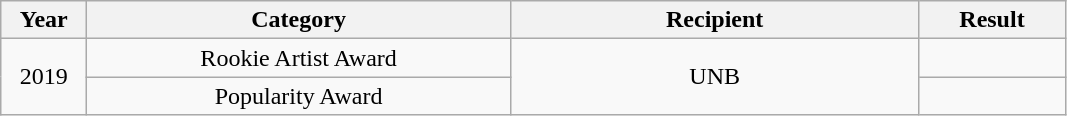<table class="wikitable" style="text-align:center">
<tr>
<th width="50">Year</th>
<th width="275">Category</th>
<th width="265">Recipient</th>
<th width="90">Result</th>
</tr>
<tr>
<td rowspan=2>2019</td>
<td>Rookie Artist Award</td>
<td rowspan=2>UNB</td>
<td></td>
</tr>
<tr>
<td>Popularity Award</td>
<td></td>
</tr>
</table>
